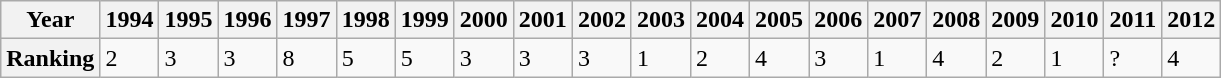<table class="wikitable">
<tr>
<th>Year</th>
<th>1994</th>
<th>1995</th>
<th>1996</th>
<th>1997</th>
<th>1998</th>
<th>1999</th>
<th>2000</th>
<th>2001</th>
<th>2002</th>
<th>2003</th>
<th>2004</th>
<th>2005</th>
<th>2006</th>
<th>2007</th>
<th>2008</th>
<th>2009</th>
<th>2010</th>
<th>2011</th>
<th>2012</th>
</tr>
<tr>
<th scope="row">Ranking</th>
<td>2</td>
<td>3</td>
<td>3</td>
<td>8</td>
<td>5</td>
<td>5</td>
<td>3</td>
<td>3</td>
<td>3</td>
<td>1</td>
<td>2</td>
<td>4</td>
<td>3</td>
<td>1</td>
<td>4</td>
<td>2</td>
<td>1</td>
<td>?</td>
<td>4</td>
</tr>
</table>
